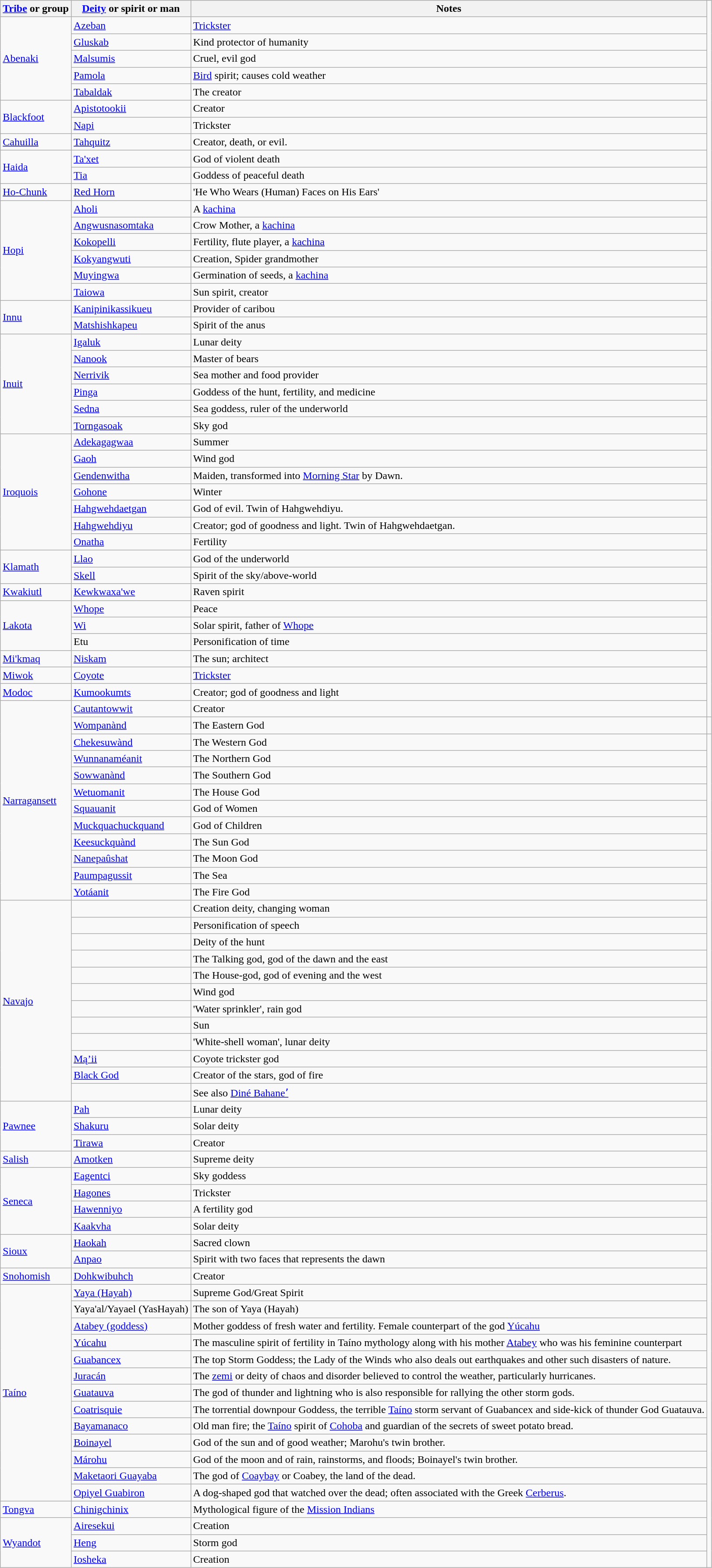<table class="wikitable sortable sticky-header">
<tr>
<th><a href='#'>Tribe</a> or group</th>
<th><a href='#'>Deity</a> or spirit or man</th>
<th ! class="unsortable">Notes</th>
</tr>
<tr>
<td rowspan="5"><a href='#'>Abenaki</a></td>
<td><a href='#'>Azeban</a></td>
<td><a href='#'>Trickster</a></td>
</tr>
<tr>
<td><a href='#'>Gluskab</a></td>
<td>Kind protector of humanity</td>
</tr>
<tr>
<td><a href='#'>Malsumis</a></td>
<td>Cruel, evil god</td>
</tr>
<tr>
<td><a href='#'>Pamola</a></td>
<td><a href='#'>Bird</a> spirit; causes cold weather</td>
</tr>
<tr>
<td><a href='#'>Tabaldak</a></td>
<td>The creator</td>
</tr>
<tr>
<td rowspan="2"><a href='#'>Blackfoot</a></td>
<td><a href='#'>Apistotookii</a></td>
<td>Creator</td>
</tr>
<tr>
<td><a href='#'>Napi</a></td>
<td>Trickster</td>
</tr>
<tr>
<td rowspan="1"><a href='#'>Cahuilla</a></td>
<td><a href='#'>Tahquitz</a></td>
<td>Creator, death, or evil.</td>
</tr>
<tr>
<td rowspan="2"><a href='#'>Haida</a></td>
<td><a href='#'>Ta'xet</a></td>
<td>God of violent death</td>
</tr>
<tr>
<td><a href='#'>Tia</a></td>
<td>Goddess of peaceful death</td>
</tr>
<tr>
<td><a href='#'>Ho-Chunk</a></td>
<td><a href='#'>Red Horn</a></td>
<td>'He Who Wears (Human) Faces on His Ears'</td>
</tr>
<tr>
<td rowspan="6"><a href='#'>Hopi</a></td>
<td><a href='#'>Aholi</a></td>
<td>A <a href='#'>kachina</a></td>
</tr>
<tr>
<td><a href='#'>Angwusnasomtaka</a></td>
<td>Crow Mother, a <a href='#'>kachina</a></td>
</tr>
<tr>
<td><a href='#'>Kokopelli</a></td>
<td>Fertility, flute player, a <a href='#'>kachina</a></td>
</tr>
<tr>
<td><a href='#'>Kokyangwuti</a></td>
<td>Creation, Spider grandmother</td>
</tr>
<tr>
<td><a href='#'>Muyingwa</a></td>
<td>Germination of seeds, a <a href='#'>kachina</a></td>
</tr>
<tr>
<td><a href='#'>Taiowa</a></td>
<td>Sun spirit, creator</td>
</tr>
<tr>
<td rowspan="2"><a href='#'>Innu</a></td>
<td><a href='#'>Kanipinikassikueu</a></td>
<td>Provider of caribou</td>
</tr>
<tr>
<td><a href='#'>Matshishkapeu</a></td>
<td>Spirit of the anus</td>
</tr>
<tr>
<td rowspan="6"><a href='#'>Inuit</a></td>
<td><a href='#'>Igaluk</a></td>
<td>Lunar deity</td>
</tr>
<tr>
<td><a href='#'>Nanook</a></td>
<td>Master of bears</td>
</tr>
<tr>
<td><a href='#'>Nerrivik</a></td>
<td>Sea mother and food provider</td>
</tr>
<tr>
<td><a href='#'>Pinga</a></td>
<td>Goddess of the hunt, fertility, and medicine</td>
</tr>
<tr>
<td><a href='#'>Sedna</a></td>
<td>Sea goddess, ruler of the underworld</td>
</tr>
<tr>
<td><a href='#'>Torngasoak</a></td>
<td>Sky god</td>
</tr>
<tr>
<td rowspan="7"><a href='#'>Iroquois</a></td>
<td><a href='#'>Adekagagwaa</a></td>
<td>Summer</td>
</tr>
<tr>
<td><a href='#'>Gaoh</a></td>
<td>Wind god</td>
</tr>
<tr>
<td><a href='#'>Gendenwitha</a></td>
<td>Maiden, transformed into <a href='#'>Morning Star</a> by Dawn.</td>
</tr>
<tr>
<td><a href='#'>Gohone</a></td>
<td>Winter</td>
</tr>
<tr>
<td><a href='#'>Hahgwehdaetgan</a></td>
<td>God of evil. Twin of Hahgwehdiyu.</td>
</tr>
<tr>
<td><a href='#'>Hahgwehdiyu</a></td>
<td>Creator; god of goodness and light. Twin of Hahgwehdaetgan.</td>
</tr>
<tr>
<td><a href='#'>Onatha</a></td>
<td>Fertility</td>
</tr>
<tr>
<td rowspan="2"><a href='#'>Klamath</a></td>
<td><a href='#'>Llao</a></td>
<td>God of the underworld</td>
</tr>
<tr>
<td><a href='#'>Skell</a></td>
<td>Spirit of the sky/above-world</td>
</tr>
<tr>
<td><a href='#'>Kwakiutl</a></td>
<td><a href='#'>Kewkwaxa'we</a></td>
<td>Raven spirit</td>
</tr>
<tr>
<td rowspan="3"><a href='#'>Lakota</a></td>
<td><a href='#'>Whope</a></td>
<td>Peace</td>
</tr>
<tr>
<td><a href='#'>Wi</a></td>
<td>Solar spirit, father of <a href='#'>Whope</a></td>
</tr>
<tr>
<td>Etu</td>
<td>Personification of time</td>
</tr>
<tr>
<td><a href='#'>Mi'kmaq</a></td>
<td><a href='#'>Niskam</a></td>
<td>The sun; architect</td>
</tr>
<tr>
<td><a href='#'>Miwok</a></td>
<td><a href='#'>Coyote</a></td>
<td><a href='#'>Trickster</a></td>
</tr>
<tr>
<td><a href='#'>Modoc</a></td>
<td><a href='#'>Kumookumts</a></td>
<td>Creator; god of goodness and light</td>
</tr>
<tr>
<td rowspan="12"><a href='#'>Narragansett</a></td>
<td><a href='#'>Cautantowwit</a></td>
<td>Creator</td>
</tr>
<tr>
<td><a href='#'>Wompanànd</a></td>
<td>The Eastern God</td>
<td></td>
</tr>
<tr>
<td><a href='#'>Chekesuwànd</a></td>
<td>The Western God</td>
</tr>
<tr>
<td><a href='#'>Wunnanaméanit</a></td>
<td>The Northern God</td>
</tr>
<tr>
<td><a href='#'>Sowwanànd</a></td>
<td>The Southern God</td>
</tr>
<tr>
<td><a href='#'>Wetuomanit</a></td>
<td>The House God</td>
</tr>
<tr>
<td><a href='#'>Squauanit</a></td>
<td>God of Women</td>
</tr>
<tr>
<td><a href='#'>Muckquachuckquand</a></td>
<td>God of Children</td>
</tr>
<tr>
<td><a href='#'>Keesuckquànd</a></td>
<td>The Sun God</td>
</tr>
<tr>
<td><a href='#'>Nanepaûshat</a></td>
<td>The Moon God</td>
</tr>
<tr>
<td><a href='#'>Paumpagussit</a></td>
<td>The Sea</td>
</tr>
<tr>
<td><a href='#'>Yotáanit</a></td>
<td>The Fire God</td>
</tr>
<tr>
<td rowspan="12"><a href='#'>Navajo</a></td>
<td></td>
<td>Creation deity, changing woman</td>
</tr>
<tr>
<td></td>
<td>Personification of speech</td>
</tr>
<tr>
<td></td>
<td>Deity of the hunt</td>
</tr>
<tr>
<td></td>
<td>The Talking god, god of the dawn and the east</td>
</tr>
<tr>
<td></td>
<td>The House-god, god of evening and the west</td>
</tr>
<tr>
<td></td>
<td>Wind god</td>
</tr>
<tr>
<td></td>
<td>'Water sprinkler', rain god</td>
</tr>
<tr>
<td></td>
<td>Sun</td>
</tr>
<tr>
<td></td>
<td>'White-shell woman', lunar deity</td>
</tr>
<tr>
<td><a href='#'>Mą’ii</a></td>
<td>Coyote trickster god</td>
</tr>
<tr>
<td><a href='#'>Black God</a></td>
<td>Creator of the stars, god of fire</td>
</tr>
<tr>
<td></td>
<td>See also <a href='#'>Diné Bahaneʼ</a></td>
</tr>
<tr>
<td rowspan="3"><a href='#'>Pawnee</a></td>
<td><a href='#'>Pah</a></td>
<td>Lunar deity</td>
</tr>
<tr>
<td><a href='#'>Shakuru</a></td>
<td>Solar deity</td>
</tr>
<tr>
<td><a href='#'>Tirawa</a></td>
<td>Creator</td>
</tr>
<tr>
<td><a href='#'>Salish</a></td>
<td><a href='#'>Amotken</a></td>
<td>Supreme deity</td>
</tr>
<tr>
<td rowspan="4"><a href='#'>Seneca</a></td>
<td><a href='#'>Eagentci</a></td>
<td>Sky goddess</td>
</tr>
<tr>
<td><a href='#'>Hagones</a></td>
<td>Trickster</td>
</tr>
<tr>
<td><a href='#'>Hawenniyo</a></td>
<td>A fertility god</td>
</tr>
<tr>
<td><a href='#'>Kaakvha</a></td>
<td>Solar deity</td>
</tr>
<tr>
<td rowspan="2"><a href='#'>Sioux</a></td>
<td><a href='#'>Haokah</a></td>
<td>Sacred clown</td>
</tr>
<tr>
<td><a href='#'>Anpao</a></td>
<td>Spirit with two faces that represents the dawn</td>
</tr>
<tr>
<td><a href='#'>Snohomish</a></td>
<td><a href='#'>Dohkwibuhch</a></td>
<td>Creator</td>
</tr>
<tr>
<td rowspan="13"><a href='#'>Taíno</a></td>
<td><a href='#'>Yaya (Hayah)</a></td>
<td>Supreme God/Great Spirit</td>
</tr>
<tr>
<td>Yaya'al/Yayael (YasHayah)</td>
<td>The son of Yaya (Hayah)</td>
</tr>
<tr>
<td><a href='#'>Atabey (goddess)</a></td>
<td>Mother goddess of fresh water and fertility. Female counterpart of the god <a href='#'>Yúcahu</a></td>
</tr>
<tr>
<td><a href='#'>Yúcahu</a></td>
<td>The masculine spirit of fertility in Taíno mythology along with his mother <a href='#'>Atabey</a> who was his feminine counterpart</td>
</tr>
<tr>
<td><a href='#'>Guabancex</a></td>
<td>The top Storm Goddess; the Lady of the Winds who also deals out earthquakes and other such disasters of nature.</td>
</tr>
<tr>
<td><a href='#'>Juracán</a></td>
<td>The <a href='#'>zemi</a> or deity of chaos and disorder believed to control the weather, particularly hurricanes.</td>
</tr>
<tr>
<td><a href='#'>Guatauva</a></td>
<td>The god of thunder and lightning who is also responsible for rallying the other storm gods.</td>
</tr>
<tr>
<td><a href='#'>Coatrisquie</a></td>
<td>The torrential downpour Goddess, the terrible <a href='#'>Taíno</a> storm servant of Guabancex and side-kick of thunder God Guatauva.</td>
</tr>
<tr>
<td><a href='#'>Bayamanaco</a></td>
<td>Old man fire; the <a href='#'>Taíno</a> spirit of <a href='#'>Cohoba</a> and guardian of the secrets of sweet potato bread.</td>
</tr>
<tr>
<td><a href='#'>Boinayel</a></td>
<td>God of the sun and of good weather; Marohu's twin brother.</td>
</tr>
<tr>
<td><a href='#'>Márohu</a></td>
<td>God of the moon and of rain, rainstorms, and floods; Boinayel's twin brother.</td>
</tr>
<tr>
<td><a href='#'>Maketaori Guayaba</a></td>
<td>The god of <a href='#'>Coaybay</a> or Coabey, the land of the dead.</td>
</tr>
<tr>
<td><a href='#'>Opiyel Guabiron</a></td>
<td>A dog-shaped god that watched over the dead; often associated with the Greek <a href='#'>Cerberus</a>.</td>
</tr>
<tr>
<td rowspan="1"><a href='#'>Tongva</a></td>
<td><a href='#'>Chinigchinix</a></td>
<td>Mythological figure of the <a href='#'>Mission Indians</a></td>
</tr>
<tr>
<td rowspan="3"><a href='#'>Wyandot</a></td>
<td><a href='#'>Airesekui</a></td>
<td>Creation</td>
</tr>
<tr>
<td><a href='#'>Heng</a></td>
<td>Storm god</td>
</tr>
<tr>
<td><a href='#'>Iosheka</a></td>
<td>Creation</td>
</tr>
</table>
